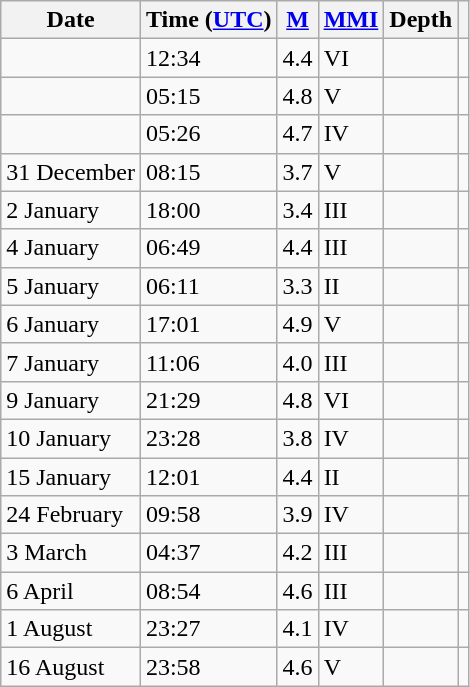<table class="wikitable sortable">
<tr>
<th scope="col">Date</th>
<th scope="col">Time (<a href='#'>UTC</a>)</th>
<th scope="col"><a href='#'>M</a></th>
<th scope="col"><a href='#'>MMI</a></th>
<th scope="col">Depth</th>
<th scope="col" class="unsortable"></th>
</tr>
<tr>
<td></td>
<td>12:34</td>
<td>4.4</td>
<td> VI</td>
<td></td>
<td></td>
</tr>
<tr>
<td></td>
<td>05:15</td>
<td>4.8</td>
<td> V</td>
<td></td>
<td></td>
</tr>
<tr>
<td></td>
<td>05:26</td>
<td>4.7</td>
<td> IV</td>
<td></td>
<td></td>
</tr>
<tr>
<td>31 December</td>
<td>08:15</td>
<td>3.7</td>
<td> V</td>
<td></td>
<td></td>
</tr>
<tr>
<td>2 January</td>
<td>18:00</td>
<td>3.4</td>
<td> III</td>
<td></td>
<td></td>
</tr>
<tr>
<td>4 January</td>
<td>06:49</td>
<td>4.4</td>
<td> III</td>
<td></td>
<td></td>
</tr>
<tr>
<td>5 January</td>
<td>06:11</td>
<td>3.3</td>
<td> II</td>
<td></td>
<td></td>
</tr>
<tr>
<td>6 January</td>
<td>17:01</td>
<td>4.9</td>
<td> V</td>
<td></td>
<td></td>
</tr>
<tr>
<td>7 January</td>
<td>11:06</td>
<td>4.0</td>
<td> III</td>
<td></td>
<td></td>
</tr>
<tr>
<td>9 January</td>
<td>21:29</td>
<td>4.8</td>
<td> VI</td>
<td></td>
<td></td>
</tr>
<tr>
<td>10 January</td>
<td>23:28</td>
<td>3.8</td>
<td> IV</td>
<td></td>
<td></td>
</tr>
<tr>
<td>15 January</td>
<td>12:01</td>
<td>4.4</td>
<td> II</td>
<td></td>
<td></td>
</tr>
<tr>
<td>24 February</td>
<td>09:58</td>
<td>3.9</td>
<td> IV</td>
<td></td>
<td></td>
</tr>
<tr>
<td>3 March</td>
<td>04:37</td>
<td>4.2</td>
<td> III</td>
<td></td>
<td></td>
</tr>
<tr>
<td>6 April</td>
<td>08:54</td>
<td>4.6</td>
<td> III</td>
<td></td>
<td></td>
</tr>
<tr>
<td>1 August</td>
<td>23:27</td>
<td>4.1</td>
<td> IV</td>
<td></td>
<td></td>
</tr>
<tr>
<td>16 August</td>
<td>23:58</td>
<td>4.6</td>
<td> V</td>
<td></td>
<td></td>
</tr>
</table>
